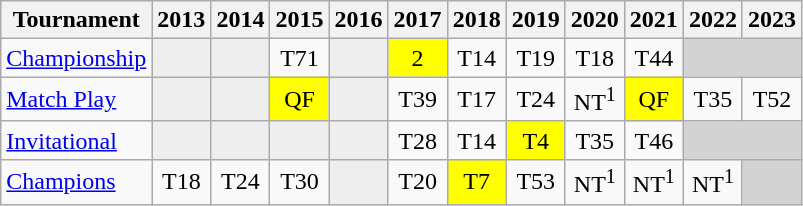<table class="wikitable" style="text-align:center;">
<tr>
<th>Tournament</th>
<th>2013</th>
<th>2014</th>
<th>2015</th>
<th>2016</th>
<th>2017</th>
<th>2018</th>
<th>2019</th>
<th>2020</th>
<th>2021</th>
<th>2022</th>
<th>2023</th>
</tr>
<tr>
<td align="left"><a href='#'>Championship</a></td>
<td style="background:#eeeeee;"></td>
<td style="background:#eeeeee;"></td>
<td>T71</td>
<td style="background:#eeeeee;"></td>
<td style="background:yellow;">2</td>
<td>T14</td>
<td>T19</td>
<td>T18</td>
<td>T44</td>
<td colspan=2 style="background:#D3D3D3;"></td>
</tr>
<tr>
<td align="left"><a href='#'>Match Play</a></td>
<td style="background:#eeeeee;"></td>
<td style="background:#eeeeee;"></td>
<td style="background:yellow;">QF</td>
<td style="background:#eeeeee;"></td>
<td>T39</td>
<td>T17</td>
<td>T24</td>
<td>NT<sup>1</sup></td>
<td style="background:yellow;">QF</td>
<td>T35</td>
<td>T52</td>
</tr>
<tr>
<td align="left"><a href='#'>Invitational</a></td>
<td style="background:#eeeeee;"></td>
<td style="background:#eeeeee;"></td>
<td style="background:#eeeeee;"></td>
<td style="background:#eeeeee;"></td>
<td>T28</td>
<td>T14</td>
<td style="background:yellow;">T4</td>
<td>T35</td>
<td>T46</td>
<td colspan=2 style="background:#D3D3D3;"></td>
</tr>
<tr>
<td align="left"><a href='#'>Champions</a></td>
<td>T18</td>
<td>T24</td>
<td>T30</td>
<td style="background:#eeeeee;"></td>
<td>T20</td>
<td style="background:yellow;">T7</td>
<td>T53</td>
<td>NT<sup>1</sup></td>
<td>NT<sup>1</sup></td>
<td>NT<sup>1</sup></td>
<td colspan=1 style="background:#D3D3D3;"></td>
</tr>
</table>
